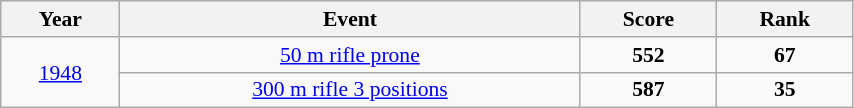<table class="wikitable sortable" width=45% style="font-size:90%; text-align:center;">
<tr>
<th>Year</th>
<th>Event</th>
<th>Score</th>
<th>Rank</th>
</tr>
<tr>
<td rowspan=2 align="center"><a href='#'>1948</a></td>
<td align=center><a href='#'>50 m rifle prone</a></td>
<td><strong>552</strong></td>
<td><strong>67</strong></td>
</tr>
<tr>
<td align=center><a href='#'>300 m rifle 3 positions</a></td>
<td><strong>587</strong></td>
<td><strong>35</strong></td>
</tr>
</table>
